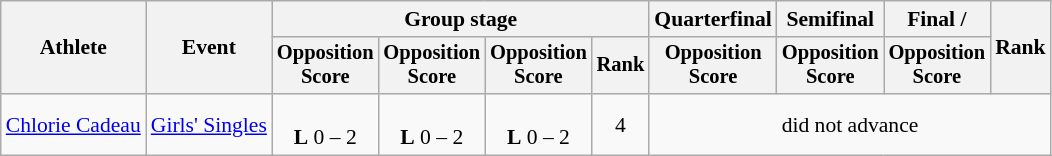<table class="wikitable" style="font-size:90%">
<tr>
<th rowspan=2>Athlete</th>
<th rowspan=2>Event</th>
<th colspan=4>Group stage</th>
<th>Quarterfinal</th>
<th>Semifinal</th>
<th>Final / </th>
<th rowspan=2>Rank</th>
</tr>
<tr style="font-size:95%">
<th>Opposition<br>Score</th>
<th>Opposition<br>Score</th>
<th>Opposition<br>Score</th>
<th>Rank</th>
<th>Opposition<br>Score</th>
<th>Opposition<br>Score</th>
<th>Opposition<br>Score</th>
</tr>
<tr align=center>
<td align=left><a href='#'>Chlorie Cadeau</a></td>
<td align=left><a href='#'>Girls' Singles</a></td>
<td><br><strong>L</strong> 0 – 2</td>
<td><br><strong>L</strong> 0 – 2</td>
<td><br><strong>L</strong> 0 – 2</td>
<td>4</td>
<td colspan=4>did not advance</td>
</tr>
</table>
